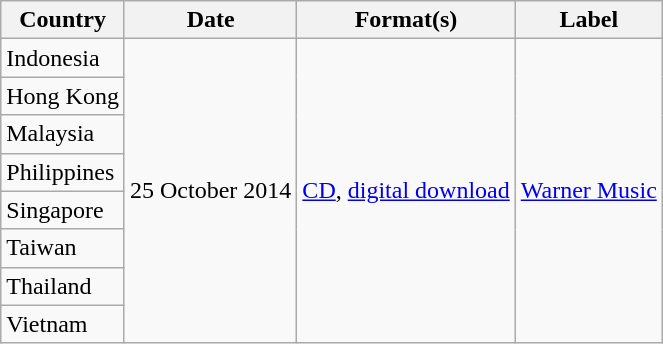<table class="wikitable plainrowheaders">
<tr>
<th scope="col">Country</th>
<th scope="col">Date</th>
<th scope="col">Format(s)</th>
<th scope="col">Label</th>
</tr>
<tr>
<td>Indonesia</td>
<td rowspan="8">25 October 2014</td>
<td rowspan="8"><a href='#'>CD</a>, <a href='#'>digital download</a></td>
<td rowspan="8"><a href='#'>Warner Music</a></td>
</tr>
<tr>
<td>Hong Kong</td>
</tr>
<tr>
<td>Malaysia</td>
</tr>
<tr>
<td>Philippines</td>
</tr>
<tr>
<td>Singapore</td>
</tr>
<tr>
<td>Taiwan</td>
</tr>
<tr>
<td>Thailand</td>
</tr>
<tr>
<td>Vietnam</td>
</tr>
</table>
